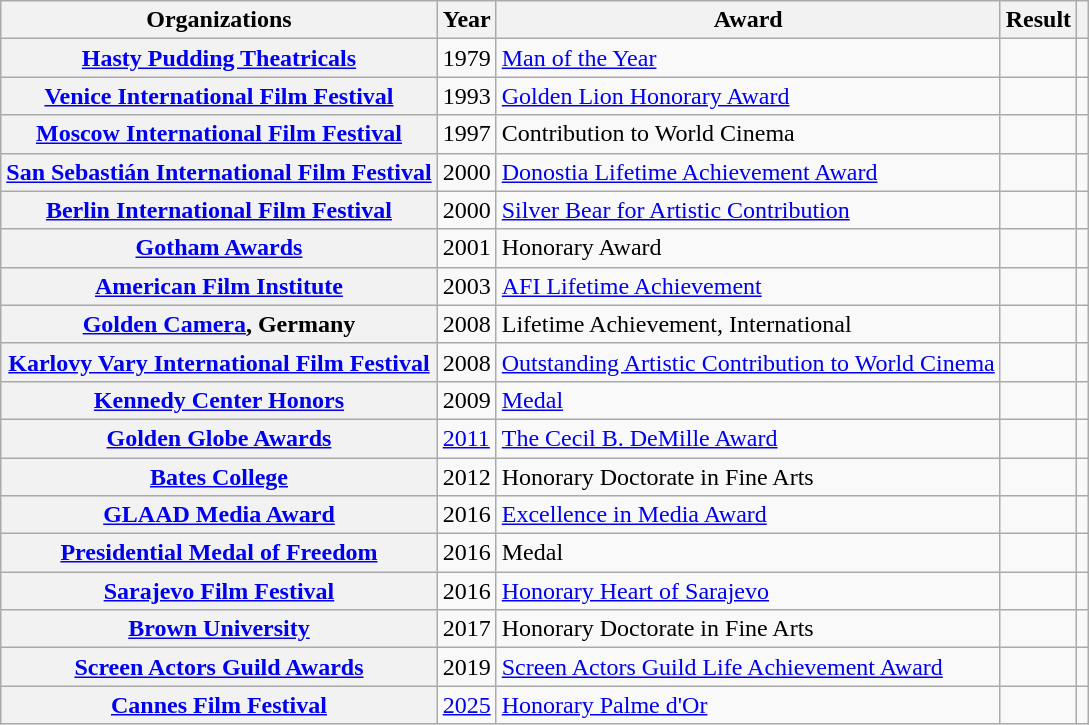<table class= "wikitable plainrowheaders sortable">
<tr>
<th>Organizations</th>
<th scope="col">Year</th>
<th scope="col">Award</th>
<th scope="col">Result</th>
<th scope="col" class="unsortable"></th>
</tr>
<tr>
<th rowspan="1" scope="row"><a href='#'>Hasty Pudding Theatricals</a></th>
<td>1979</td>
<td><a href='#'>Man of the Year</a></td>
<td></td>
<td></td>
</tr>
<tr>
<th rowspan="1" scope="row"><strong><a href='#'>Venice International Film Festival</a></strong></th>
<td>1993</td>
<td><a href='#'>Golden Lion Honorary Award</a></td>
<td></td>
<td></td>
</tr>
<tr>
<th rowspan="1" scope="row"><a href='#'>Moscow International Film Festival</a></th>
<td>1997</td>
<td>Contribution to World Cinema</td>
<td></td>
<td></td>
</tr>
<tr>
<th rowspan="1" scope="row"><a href='#'>San Sebastián International Film Festival</a></th>
<td>2000</td>
<td><a href='#'>Donostia Lifetime Achievement Award</a></td>
<td></td>
<td></td>
</tr>
<tr>
<th rowspan="1" scope="row"><strong><a href='#'>Berlin International Film Festival</a></strong></th>
<td>2000</td>
<td><a href='#'>Silver Bear for Artistic Contribution</a></td>
<td></td>
<td></td>
</tr>
<tr>
<th rowspan="1" scope="row"><a href='#'>Gotham Awards</a></th>
<td>2001</td>
<td>Honorary Award</td>
<td></td>
<td></td>
</tr>
<tr>
<th rowspan="1" scope="row"><a href='#'>American Film Institute</a></th>
<td>2003</td>
<td><a href='#'>AFI Lifetime Achievement</a></td>
<td></td>
<td></td>
</tr>
<tr>
<th rowspan="1" scope="row"><a href='#'>Golden Camera</a>, Germany</th>
<td>2008</td>
<td>Lifetime Achievement, International</td>
<td></td>
<td></td>
</tr>
<tr>
<th rowspan="1" scope="row"><a href='#'>Karlovy Vary International Film Festival</a></th>
<td>2008</td>
<td><a href='#'>Outstanding Artistic Contribution to World Cinema</a></td>
<td></td>
<td></td>
</tr>
<tr>
<th rowspan="1" scope="row"><a href='#'>Kennedy Center Honors</a></th>
<td>2009</td>
<td><a href='#'>Medal</a></td>
<td></td>
<td></td>
</tr>
<tr>
<th rowspan="1" scope="row"><a href='#'>Golden Globe Awards</a></th>
<td><a href='#'>2011</a></td>
<td><a href='#'>The Cecil B. DeMille Award</a></td>
<td></td>
<td></td>
</tr>
<tr>
<th rowspan="1" scope="row"><a href='#'>Bates College</a></th>
<td>2012</td>
<td>Honorary Doctorate in Fine Arts</td>
<td></td>
<td></td>
</tr>
<tr>
<th rowspan="1" scope="row"><a href='#'>GLAAD Media Award</a></th>
<td>2016</td>
<td><a href='#'>Excellence in Media Award</a></td>
<td></td>
<td></td>
</tr>
<tr>
<th rowspan="1" scope="row"><a href='#'>Presidential Medal of Freedom</a></th>
<td>2016</td>
<td>Medal</td>
<td></td>
<td></td>
</tr>
<tr>
<th rowspan="1" scope="row"><a href='#'>Sarajevo Film Festival</a></th>
<td>2016</td>
<td><a href='#'>Honorary Heart of Sarajevo</a></td>
<td></td>
<td></td>
</tr>
<tr>
<th rowspan="1" scope="row"><a href='#'>Brown University</a></th>
<td>2017</td>
<td>Honorary Doctorate in Fine Arts</td>
<td></td>
<td></td>
</tr>
<tr>
<th rowspan="1" scope="row"><a href='#'>Screen Actors Guild Awards</a></th>
<td>2019</td>
<td><a href='#'>Screen Actors Guild Life Achievement Award</a></td>
<td></td>
<td></td>
</tr>
<tr>
<th rowspan="1" scope="row"><strong><a href='#'>Cannes Film Festival</a></strong></th>
<td><a href='#'>2025</a></td>
<td><a href='#'>Honorary Palme d'Or</a></td>
<td></td>
<td></td>
</tr>
</table>
